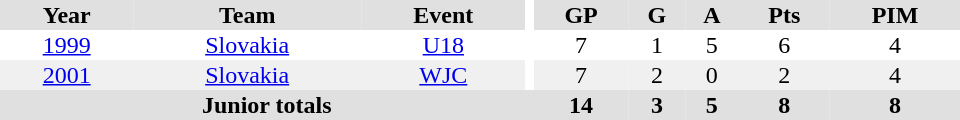<table border="0" cellpadding="1" cellspacing="0" ID="Table3" style="text-align:center; width:40em">
<tr bgcolor="#e0e0e0">
<th>Year</th>
<th>Team</th>
<th>Event</th>
<th rowspan="102" bgcolor="#ffffff"></th>
<th>GP</th>
<th>G</th>
<th>A</th>
<th>Pts</th>
<th>PIM</th>
</tr>
<tr>
<td><a href='#'>1999</a></td>
<td><a href='#'>Slovakia</a></td>
<td><a href='#'>U18</a></td>
<td>7</td>
<td>1</td>
<td>5</td>
<td>6</td>
<td>4</td>
</tr>
<tr bgcolor="#f0f0f0">
<td><a href='#'>2001</a></td>
<td><a href='#'>Slovakia</a></td>
<td><a href='#'>WJC</a></td>
<td>7</td>
<td>2</td>
<td>0</td>
<td>2</td>
<td>4</td>
</tr>
<tr bgcolor="#e0e0e0">
<th colspan="4">Junior totals</th>
<th>14</th>
<th>3</th>
<th>5</th>
<th>8</th>
<th>8</th>
</tr>
</table>
